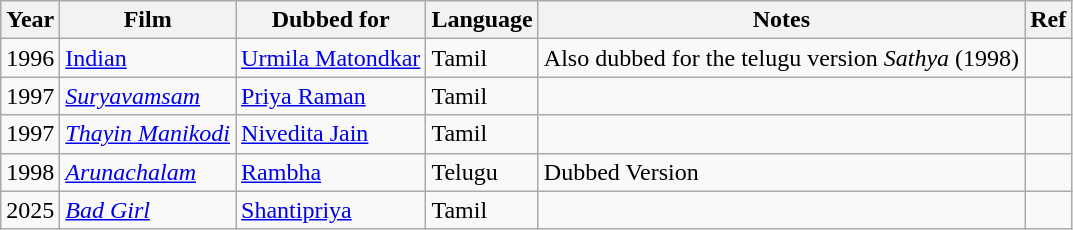<table class="wikitable">
<tr>
<th>Year</th>
<th>Film</th>
<th>Dubbed for</th>
<th>Language</th>
<th>Notes</th>
<th>Ref</th>
</tr>
<tr>
<td>1996</td>
<td><a href='#'>Indian</a></td>
<td><a href='#'>Urmila Matondkar</a></td>
<td>Tamil</td>
<td>Also dubbed for the telugu version <em>Sathya</em> (1998)</td>
<td></td>
</tr>
<tr>
<td>1997</td>
<td><em><a href='#'>Suryavamsam</a></em></td>
<td><a href='#'>Priya Raman</a></td>
<td>Tamil</td>
<td></td>
<td></td>
</tr>
<tr>
<td>1997</td>
<td><em><a href='#'>Thayin Manikodi</a></em></td>
<td><a href='#'>Nivedita Jain</a></td>
<td>Tamil</td>
<td></td>
<td></td>
</tr>
<tr>
<td>1998</td>
<td><em><a href='#'>Arunachalam</a></em></td>
<td><a href='#'>Rambha</a></td>
<td>Telugu</td>
<td>Dubbed Version</td>
<td></td>
</tr>
<tr>
<td>2025</td>
<td><em><a href='#'>Bad Girl</a></em></td>
<td><a href='#'>Shantipriya</a></td>
<td>Tamil</td>
<td></td>
<td></td>
</tr>
</table>
